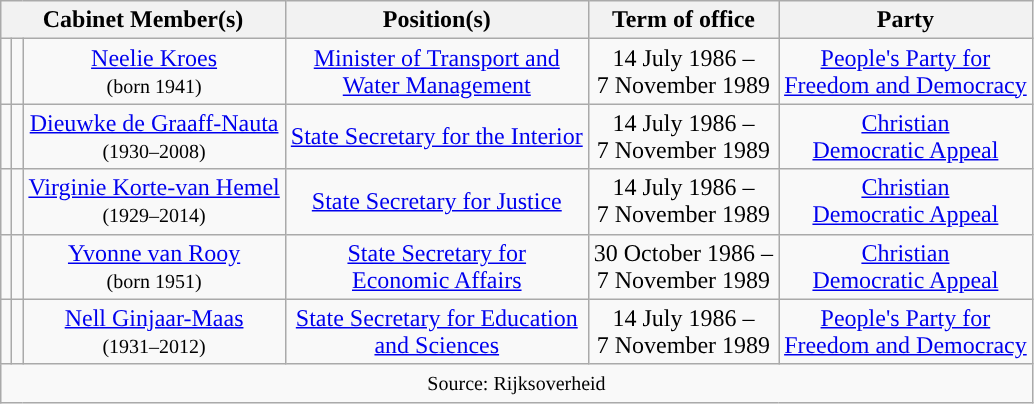<table class="wikitable" style="text-align:center">
<tr>
<th colspan=3>Cabinet Member(s)</th>
<th>Position(s)</th>
<th>Term of office</th>
<th>Party</th>
</tr>
<tr>
<td style="background:"></td>
<td></td>
<td><a href='#'>Neelie Kroes</a> <br> <small>(born 1941)</small></td>
<td><a href='#'>Minister of Transport and <br> Water Management</a></td>
<td>14 July 1986 – <br> 7 November 1989</td>
<td><a href='#'>People's Party for <br> Freedom and Democracy</a></td>
</tr>
<tr>
<td style="background:"></td>
<td></td>
<td><a href='#'>Dieuwke de Graaff-Nauta</a> <br> <small>(1930–2008)</small></td>
<td><a href='#'>State Secretary for the Interior</a></td>
<td>14 July 1986 – <br> 7 November 1989</td>
<td><a href='#'>Christian <br> Democratic Appeal</a></td>
</tr>
<tr>
<td style="background:"></td>
<td></td>
<td><a href='#'>Virginie Korte-van Hemel</a> <br> <small>(1929–2014)</small></td>
<td><a href='#'>State Secretary for Justice</a></td>
<td>14 July 1986 – <br> 7 November 1989</td>
<td><a href='#'>Christian <br> Democratic Appeal</a></td>
</tr>
<tr>
<td style="background:"></td>
<td></td>
<td><a href='#'>Yvonne van Rooy</a> <br> <small>(born 1951)</small></td>
<td><a href='#'>State Secretary for <br> Economic Affairs</a></td>
<td>30 October 1986 – <br> 7 November 1989</td>
<td><a href='#'>Christian <br> Democratic Appeal</a></td>
</tr>
<tr>
<td style="background:"></td>
<td></td>
<td><a href='#'>Nell Ginjaar-Maas</a> <br> <small>(1931–2012)</small></td>
<td><a href='#'>State Secretary for Education <br> and Sciences</a></td>
<td>14 July 1986 – <br> 7 November 1989</td>
<td><a href='#'>People's Party for <br> Freedom and Democracy</a></td>
</tr>
<tr>
<td colspan=9><small>Source:   Rijksoverheid</small></td>
</tr>
</table>
